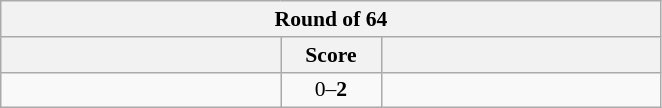<table class="wikitable" style="text-align: center; font-size:90% ">
<tr>
<th colspan=3>Round of 64</th>
</tr>
<tr>
<th align="right" width=180></th>
<th width="60">Score</th>
<th align="left" width=180></th>
</tr>
<tr>
<td align=left></td>
<td align=center>0–<strong>2</strong></td>
<td align=left><strong></strong></td>
</tr>
</table>
